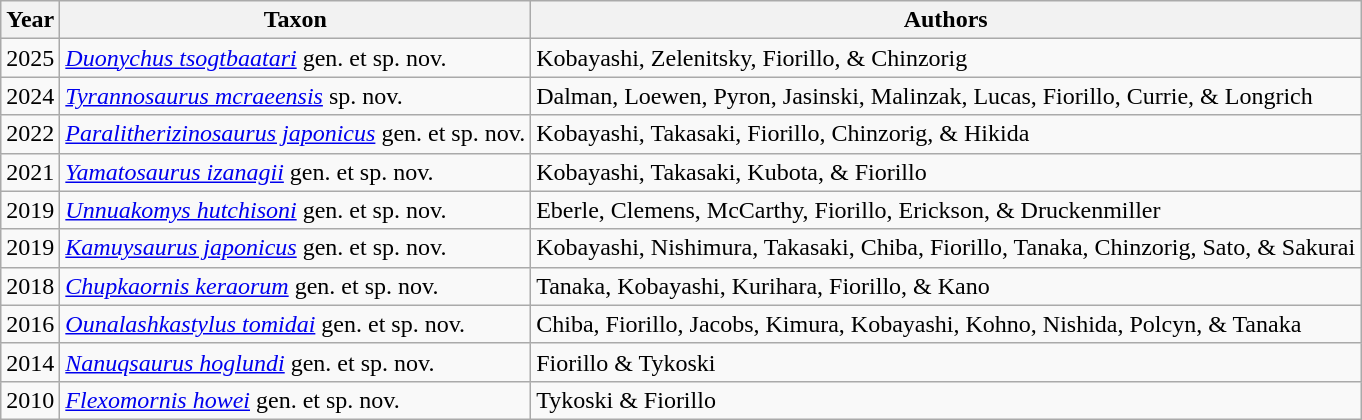<table class="wikitable sortable">
<tr>
<th>Year</th>
<th>Taxon</th>
<th>Authors</th>
</tr>
<tr>
<td>2025</td>
<td><em><a href='#'>Duonychus tsogtbaatari</a></em> gen. et sp. nov.</td>
<td>Kobayashi, Zelenitsky, Fiorillo, & Chinzorig</td>
</tr>
<tr>
<td>2024</td>
<td><em><a href='#'>Tyrannosaurus mcraeensis</a></em> sp. nov.</td>
<td>Dalman, Loewen, Pyron, Jasinski, Malinzak, Lucas, Fiorillo, Currie, & Longrich</td>
</tr>
<tr>
<td>2022</td>
<td><em><a href='#'>Paralitherizinosaurus japonicus</a></em> gen. et sp. nov.</td>
<td>Kobayashi, Takasaki, Fiorillo, Chinzorig, & Hikida</td>
</tr>
<tr>
<td>2021</td>
<td><em><a href='#'>Yamatosaurus izanagii</a></em> gen. et sp. nov.</td>
<td>Kobayashi, Takasaki, Kubota, & Fiorillo</td>
</tr>
<tr>
<td>2019</td>
<td><em><a href='#'>Unnuakomys hutchisoni</a></em> gen. et sp. nov.</td>
<td>Eberle, Clemens, McCarthy, Fiorillo, Erickson, & Druckenmiller</td>
</tr>
<tr>
<td>2019</td>
<td><em><a href='#'>Kamuysaurus japonicus</a></em> gen. et sp. nov.</td>
<td>Kobayashi, Nishimura, Takasaki, Chiba, Fiorillo, Tanaka, Chinzorig, Sato, & Sakurai</td>
</tr>
<tr>
<td>2018</td>
<td><em><a href='#'>Chupkaornis keraorum</a></em> gen. et sp. nov.</td>
<td>Tanaka, Kobayashi, Kurihara, Fiorillo, & Kano</td>
</tr>
<tr>
<td>2016</td>
<td><em><a href='#'>Ounalashkastylus tomidai</a></em> gen. et sp. nov.</td>
<td>Chiba, Fiorillo, Jacobs, Kimura, Kobayashi, Kohno, Nishida, Polcyn, & Tanaka</td>
</tr>
<tr>
<td>2014</td>
<td><em><a href='#'>Nanuqsaurus hoglundi</a></em> gen. et sp. nov.</td>
<td>Fiorillo & Tykoski</td>
</tr>
<tr>
<td>2010</td>
<td><em><a href='#'>Flexomornis howei</a></em> gen. et sp. nov.</td>
<td>Tykoski & Fiorillo</td>
</tr>
</table>
